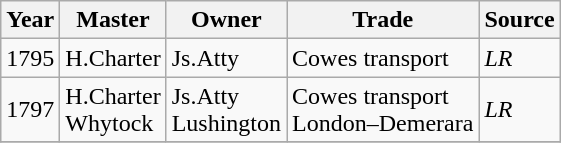<table class=" wikitable">
<tr>
<th>Year</th>
<th>Master</th>
<th>Owner</th>
<th>Trade</th>
<th>Source</th>
</tr>
<tr>
<td>1795</td>
<td>H.Charter</td>
<td>Js.Atty</td>
<td>Cowes transport</td>
<td><em>LR</em></td>
</tr>
<tr>
<td>1797</td>
<td>H.Charter<br>Whytock</td>
<td>Js.Atty<br>Lushington</td>
<td>Cowes transport<br>London–Demerara</td>
<td><em>LR</em></td>
</tr>
<tr>
</tr>
</table>
